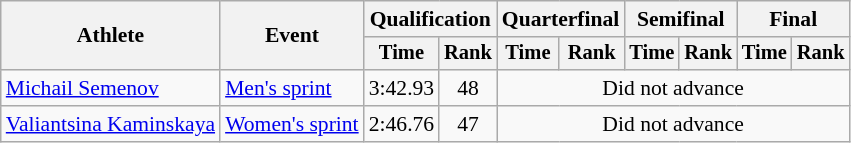<table class="wikitable" style="font-size:90%">
<tr>
<th rowspan="2">Athlete</th>
<th rowspan="2">Event</th>
<th colspan="2">Qualification</th>
<th colspan="2">Quarterfinal</th>
<th colspan="2">Semifinal</th>
<th colspan="2">Final</th>
</tr>
<tr style="font-size:95%">
<th>Time</th>
<th>Rank</th>
<th>Time</th>
<th>Rank</th>
<th>Time</th>
<th>Rank</th>
<th>Time</th>
<th>Rank</th>
</tr>
<tr align=center>
<td align=left><a href='#'>Michail Semenov</a></td>
<td align=left><a href='#'>Men's sprint</a></td>
<td>3:42.93</td>
<td>48</td>
<td colspan=6>Did not advance</td>
</tr>
<tr align=center>
<td align=left><a href='#'>Valiantsina Kaminskaya</a></td>
<td align=left><a href='#'>Women's sprint</a></td>
<td>2:46.76</td>
<td>47</td>
<td colspan=6>Did not advance</td>
</tr>
</table>
